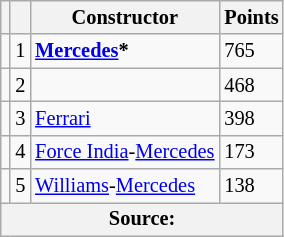<table class="wikitable" style="font-size:85%">
<tr>
<th></th>
<th></th>
<th>Constructor</th>
<th>Points</th>
</tr>
<tr>
<td align="left"></td>
<td align="center">1</td>
<td> <strong><a href='#'>Mercedes</a>*</strong></td>
<td>765</td>
</tr>
<tr>
<td align="left"></td>
<td align="center">2</td>
<td></td>
<td>468</td>
</tr>
<tr>
<td align="left"></td>
<td align="center">3</td>
<td> <a href='#'>Ferrari</a></td>
<td>398</td>
</tr>
<tr>
<td align="left"></td>
<td align="center">4</td>
<td> <a href='#'>Force India</a>-<a href='#'>Mercedes</a></td>
<td>173</td>
</tr>
<tr>
<td align="left"></td>
<td align="center">5</td>
<td> <a href='#'>Williams</a>-<a href='#'>Mercedes</a></td>
<td>138</td>
</tr>
<tr>
<th colspan=4>Source:</th>
</tr>
</table>
